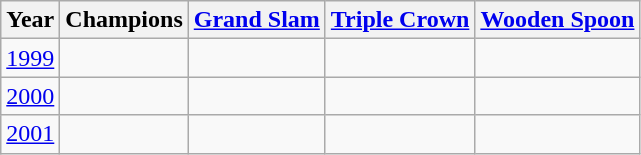<table class="wikitable" style="text-align:center">
<tr>
<th>Year</th>
<th>Champions</th>
<th><a href='#'>Grand Slam</a></th>
<th><a href='#'>Triple Crown</a></th>
<th><a href='#'>Wooden Spoon</a></th>
</tr>
<tr>
<td><a href='#'>1999</a></td>
<td></td>
<td></td>
<td></td>
<td></td>
</tr>
<tr>
<td><a href='#'>2000</a></td>
<td></td>
<td></td>
<td></td>
<td></td>
</tr>
<tr>
<td><a href='#'>2001</a></td>
<td></td>
<td></td>
<td></td>
<td></td>
</tr>
</table>
